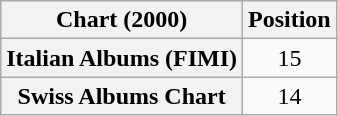<table class="wikitable plainrowheaders" style="text-align:center;">
<tr>
<th>Chart (2000)</th>
<th>Position</th>
</tr>
<tr>
<th scope="row">Italian Albums (FIMI)</th>
<td>15</td>
</tr>
<tr>
<th scope="row">Swiss Albums Chart</th>
<td>14</td>
</tr>
</table>
